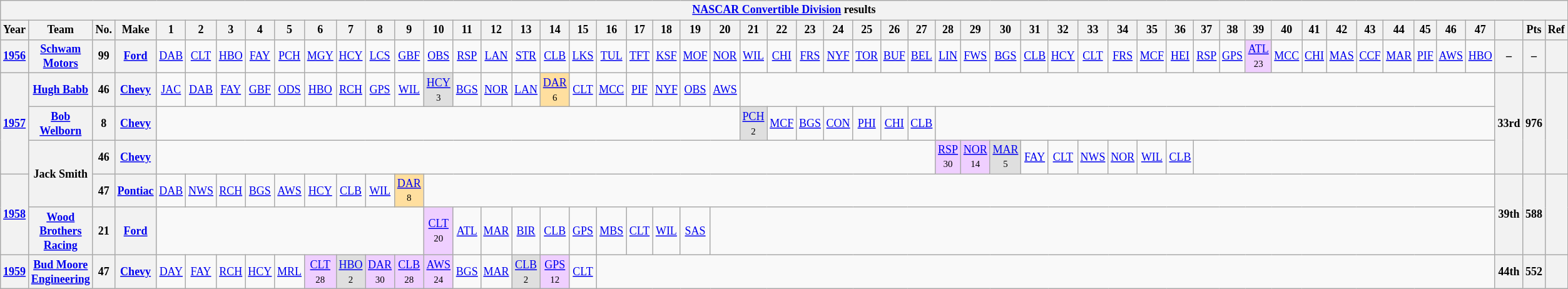<table class="wikitable" style="text-align:center; font-size:75%">
<tr>
<th colspan=69><a href='#'>NASCAR Convertible Division</a> results</th>
</tr>
<tr>
<th>Year</th>
<th>Team</th>
<th>No.</th>
<th>Make</th>
<th>1</th>
<th>2</th>
<th>3</th>
<th>4</th>
<th>5</th>
<th>6</th>
<th>7</th>
<th>8</th>
<th>9</th>
<th>10</th>
<th>11</th>
<th>12</th>
<th>13</th>
<th>14</th>
<th>15</th>
<th>16</th>
<th>17</th>
<th>18</th>
<th>19</th>
<th>20</th>
<th>21</th>
<th>22</th>
<th>23</th>
<th>24</th>
<th>25</th>
<th>26</th>
<th>27</th>
<th>28</th>
<th>29</th>
<th>30</th>
<th>31</th>
<th>32</th>
<th>33</th>
<th>34</th>
<th>35</th>
<th>36</th>
<th>37</th>
<th>38</th>
<th>39</th>
<th>40</th>
<th>41</th>
<th>42</th>
<th>43</th>
<th>44</th>
<th>45</th>
<th>46</th>
<th>47</th>
<th></th>
<th>Pts</th>
<th>Ref</th>
</tr>
<tr>
<th><a href='#'>1956</a></th>
<th><a href='#'>Schwam Motors</a></th>
<th>99</th>
<th><a href='#'>Ford</a></th>
<td><a href='#'>DAB</a></td>
<td><a href='#'>CLT</a></td>
<td><a href='#'>HBO</a></td>
<td><a href='#'>FAY</a></td>
<td><a href='#'>PCH</a></td>
<td><a href='#'>MGY</a></td>
<td><a href='#'>HCY</a></td>
<td><a href='#'>LCS</a></td>
<td><a href='#'>GBF</a></td>
<td><a href='#'>OBS</a></td>
<td><a href='#'>RSP</a></td>
<td><a href='#'>LAN</a></td>
<td><a href='#'>STR</a></td>
<td><a href='#'>CLB</a></td>
<td><a href='#'>LKS</a></td>
<td><a href='#'>TUL</a></td>
<td><a href='#'>TFT</a></td>
<td><a href='#'>KSF</a></td>
<td><a href='#'>MOF</a></td>
<td><a href='#'>NOR</a></td>
<td><a href='#'>WIL</a></td>
<td><a href='#'>CHI</a></td>
<td><a href='#'>FRS</a></td>
<td><a href='#'>NYF</a></td>
<td><a href='#'>TOR</a></td>
<td><a href='#'>BUF</a></td>
<td><a href='#'>BEL</a></td>
<td><a href='#'>LIN</a></td>
<td><a href='#'>FWS</a></td>
<td><a href='#'>BGS</a></td>
<td><a href='#'>CLB</a></td>
<td><a href='#'>HCY</a></td>
<td><a href='#'>CLT</a></td>
<td><a href='#'>FRS</a></td>
<td><a href='#'>MCF</a></td>
<td><a href='#'>HEI</a></td>
<td><a href='#'>RSP</a></td>
<td><a href='#'>GPS</a></td>
<td style="background:#EFCFFF;"><a href='#'>ATL</a> <br><small>23</small></td>
<td><a href='#'>MCC</a></td>
<td><a href='#'>CHI</a></td>
<td><a href='#'>MAS</a></td>
<td><a href='#'>CCF</a></td>
<td><a href='#'>MAR</a></td>
<td><a href='#'>PIF</a></td>
<td><a href='#'>AWS</a></td>
<td><a href='#'>HBO</a></td>
<th>–</th>
<th>–</th>
<th></th>
</tr>
<tr>
<th rowspan=3><a href='#'>1957</a></th>
<th><a href='#'>Hugh Babb</a></th>
<th>46</th>
<th><a href='#'>Chevy</a></th>
<td><a href='#'>JAC</a></td>
<td><a href='#'>DAB</a></td>
<td><a href='#'>FAY</a></td>
<td><a href='#'>GBF</a></td>
<td><a href='#'>ODS</a></td>
<td><a href='#'>HBO</a></td>
<td><a href='#'>RCH</a></td>
<td><a href='#'>GPS</a></td>
<td><a href='#'>WIL</a></td>
<td style="background:#DFDFDF;"><a href='#'>HCY</a> <br><small>3</small></td>
<td><a href='#'>BGS</a></td>
<td><a href='#'>NOR</a></td>
<td><a href='#'>LAN</a></td>
<td style="background:#FFDF9F;"><a href='#'>DAR</a> <br><small>6</small></td>
<td><a href='#'>CLT</a></td>
<td><a href='#'>MCC</a></td>
<td><a href='#'>PIF</a></td>
<td><a href='#'>NYF</a></td>
<td><a href='#'>OBS</a></td>
<td><a href='#'>AWS</a></td>
<td colspan=27></td>
<th rowspan=3>33rd</th>
<th rowspan=3>976</th>
<th rowspan=3></th>
</tr>
<tr>
<th><a href='#'>Bob Welborn</a></th>
<th>8</th>
<th><a href='#'>Chevy</a></th>
<td colspan=20></td>
<td style="background:#DFDFDF;"><a href='#'>PCH</a> <br><small>2</small></td>
<td><a href='#'>MCF</a></td>
<td><a href='#'>BGS</a></td>
<td><a href='#'>CON</a></td>
<td><a href='#'>PHI</a></td>
<td><a href='#'>CHI</a></td>
<td><a href='#'>CLB</a></td>
<td colspan=20></td>
</tr>
<tr>
<th rowspan=2>Jack Smith</th>
<th>46</th>
<th><a href='#'>Chevy</a></th>
<td colspan=27></td>
<td style="background:#EFCFFF;"><a href='#'>RSP</a> <br><small>30</small></td>
<td style="background:#EFCFFF;"><a href='#'>NOR</a> <br><small>14</small></td>
<td style="background:#DFDFDF;"><a href='#'>MAR</a> <br><small>5</small></td>
<td><a href='#'>FAY</a></td>
<td><a href='#'>CLT</a></td>
<td><a href='#'>NWS</a></td>
<td><a href='#'>NOR</a></td>
<td><a href='#'>WIL</a></td>
<td><a href='#'>CLB</a></td>
<td colspan=11></td>
</tr>
<tr>
<th rowspan=2><a href='#'>1958</a></th>
<th>47</th>
<th><a href='#'>Pontiac</a></th>
<td><a href='#'>DAB</a></td>
<td><a href='#'>NWS</a></td>
<td><a href='#'>RCH</a></td>
<td><a href='#'>BGS</a></td>
<td><a href='#'>AWS</a></td>
<td><a href='#'>HCY</a></td>
<td><a href='#'>CLB</a></td>
<td><a href='#'>WIL</a></td>
<td style="background:#FFDF9F;"><a href='#'>DAR</a> <br><small>8</small></td>
<td colspan=38></td>
<th rowspan=2>39th</th>
<th rowspan=2>588</th>
<th rowspan=2></th>
</tr>
<tr>
<th><a href='#'>Wood Brothers Racing</a></th>
<th>21</th>
<th><a href='#'>Ford</a></th>
<td colspan=9></td>
<td style="background:#EFCFFF;"><a href='#'>CLT</a> <br><small>20</small></td>
<td><a href='#'>ATL</a></td>
<td><a href='#'>MAR</a></td>
<td><a href='#'>BIR</a></td>
<td><a href='#'>CLB</a></td>
<td><a href='#'>GPS</a></td>
<td><a href='#'>MBS</a></td>
<td><a href='#'>CLT</a></td>
<td><a href='#'>WIL</a></td>
<td><a href='#'>SAS</a></td>
<td colspan=28></td>
</tr>
<tr>
<th><a href='#'>1959</a></th>
<th><a href='#'>Bud Moore Engineering</a></th>
<th>47</th>
<th><a href='#'>Chevy</a></th>
<td><a href='#'>DAY</a></td>
<td><a href='#'>FAY</a></td>
<td><a href='#'>RCH</a></td>
<td><a href='#'>HCY</a></td>
<td><a href='#'>MRL</a></td>
<td style="background:#EFCFFF;"><a href='#'>CLT</a> <br><small>28</small></td>
<td style="background:#DFDFDF;"><a href='#'>HBO</a> <br><small>2</small></td>
<td style="background:#EFCFFF;"><a href='#'>DAR</a> <br><small>30</small></td>
<td style="background:#EFCFFF;"><a href='#'>CLB</a> <br><small>28</small></td>
<td style="background:#EFCFFF;"><a href='#'>AWS</a> <br><small>24</small></td>
<td><a href='#'>BGS</a></td>
<td><a href='#'>MAR</a></td>
<td style="background:#DFDFDF;"><a href='#'>CLB</a> <br><small>2</small></td>
<td style="background:#EFCFFF;"><a href='#'>GPS</a> <br><small>12</small></td>
<td><a href='#'>CLT</a></td>
<td colspan=32></td>
<th>44th</th>
<th>552</th>
<th></th>
</tr>
</table>
